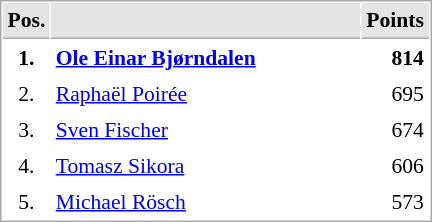<table cellspacing="1" cellpadding="3" style="border:1px solid #AAAAAA;font-size:90%">
<tr bgcolor="#E4E4E4">
<th style="border-bottom:1px solid #AAAAAA" width=10>Pos.</th>
<th style="border-bottom:1px solid #AAAAAA" width=200></th>
<th style="border-bottom:1px solid #AAAAAA" width=20>Points</th>
</tr>
<tr>
<td align="center"><strong>1.</strong></td>
<td> <strong><a href='#'>Ole Einar Bjørndalen</a></strong></td>
<td align="right"><strong>814</strong></td>
</tr>
<tr>
<td align="center">2.</td>
<td> <a href='#'>Raphaël Poirée</a></td>
<td align="right">695</td>
</tr>
<tr>
<td align="center">3.</td>
<td> <a href='#'>Sven Fischer</a></td>
<td align="right">674</td>
</tr>
<tr>
<td align="center">4.</td>
<td> <a href='#'>Tomasz Sikora</a></td>
<td align="right">606</td>
</tr>
<tr>
<td align="center">5.</td>
<td> <a href='#'>Michael Rösch</a></td>
<td align="right">573</td>
</tr>
</table>
